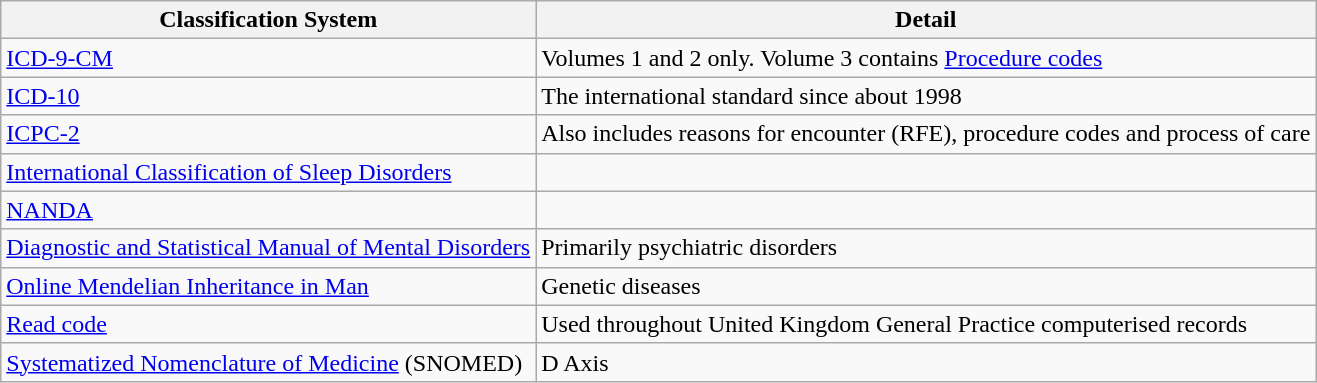<table class="wikitable">
<tr>
<th>Classification System</th>
<th>Detail</th>
</tr>
<tr>
<td><a href='#'>ICD-9-CM</a></td>
<td>Volumes 1 and 2 only. Volume 3 contains <a href='#'>Procedure codes</a></td>
</tr>
<tr>
<td><a href='#'>ICD-10</a></td>
<td>The international standard since about 1998</td>
</tr>
<tr>
<td><a href='#'>ICPC-2</a></td>
<td>Also includes reasons for encounter (RFE), procedure codes and process of care</td>
</tr>
<tr>
<td><a href='#'>International Classification of Sleep Disorders</a></td>
<td></td>
</tr>
<tr>
<td><a href='#'>NANDA</a></td>
<td></td>
</tr>
<tr>
<td><a href='#'>Diagnostic and Statistical Manual of Mental Disorders</a></td>
<td>Primarily psychiatric disorders</td>
</tr>
<tr>
<td><a href='#'>Online Mendelian Inheritance in Man</a></td>
<td>Genetic diseases</td>
</tr>
<tr>
<td><a href='#'>Read code</a></td>
<td>Used throughout United Kingdom General Practice computerised records</td>
</tr>
<tr>
<td><a href='#'>Systematized Nomenclature of Medicine</a> (SNOMED)</td>
<td>D Axis</td>
</tr>
</table>
